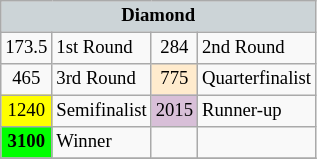<table class="wikitable" style="font-size:78%;">
<tr>
<th colspan=4 style="background:#ccd4d7;">Diamond</th>
</tr>
<tr>
<td align="center">173.5</td>
<td>1st Round</td>
<td align="center">284</td>
<td>2nd Round</td>
</tr>
<tr>
<td align="center">465</td>
<td>3rd Round</td>
<td align="center" style="background:#ffebcd;">775</td>
<td>Quarterfinalist</td>
</tr>
<tr>
<td align="center" style="background:#ffff00;">1240</td>
<td>Semifinalist</td>
<td align="center" style="background:#D8BFD8;">2015</td>
<td>Runner-up</td>
</tr>
<tr>
<td align="center" style="background:#00ff00;font-weight:bold;">3100</td>
<td>Winner</td>
<td></td>
<td></td>
</tr>
<tr>
</tr>
</table>
